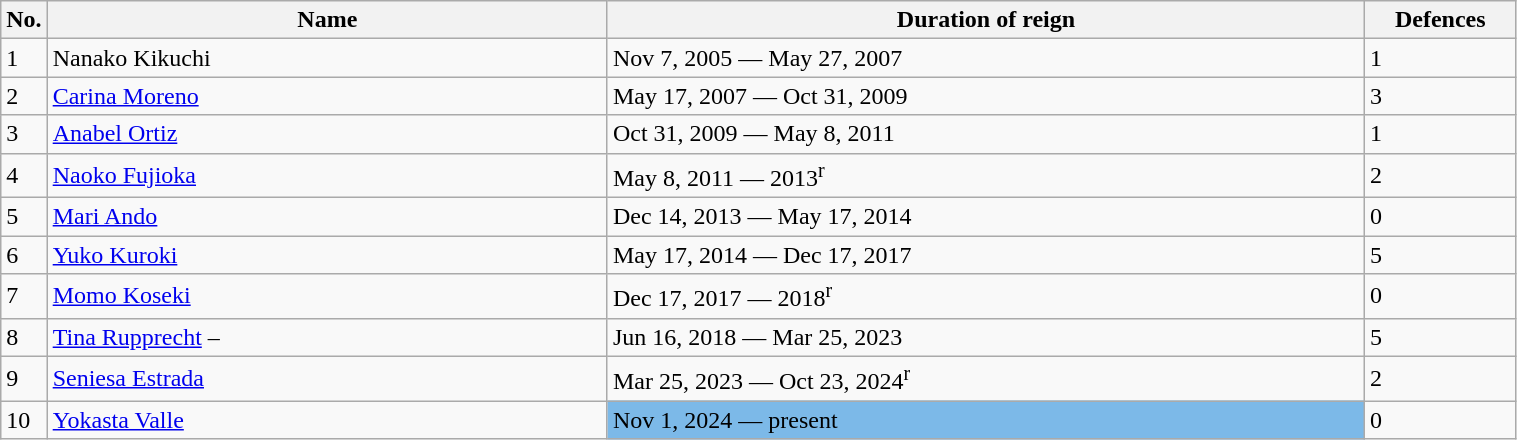<table class="wikitable" width=80%>
<tr>
<th width=3%>No.</th>
<th width=37%>Name</th>
<th width=50%>Duration of reign</th>
<th width=10%>Defences</th>
</tr>
<tr>
<td>1</td>
<td align=left> Nanako Kikuchi</td>
<td>Nov 7, 2005 — May 27, 2007</td>
<td>1</td>
</tr>
<tr>
<td>2</td>
<td align=left> <a href='#'>Carina Moreno</a></td>
<td>May 17, 2007 — Oct 31, 2009</td>
<td>3</td>
</tr>
<tr>
<td>3</td>
<td align=left> <a href='#'>Anabel Ortiz</a></td>
<td>Oct 31, 2009 — May 8, 2011</td>
<td>1</td>
</tr>
<tr>
<td>4</td>
<td align=left> <a href='#'>Naoko Fujioka</a></td>
<td>May 8, 2011 — 2013<sup>r</sup></td>
<td>2</td>
</tr>
<tr>
<td>5</td>
<td align=left> <a href='#'>Mari Ando</a></td>
<td>Dec 14, 2013 — May 17, 2014</td>
<td>0</td>
</tr>
<tr>
<td>6</td>
<td align=left> <a href='#'>Yuko Kuroki</a></td>
<td>May 17, 2014 — Dec 17, 2017</td>
<td>5</td>
</tr>
<tr>
<td>7</td>
<td align=left> <a href='#'>Momo Koseki</a></td>
<td>Dec 17, 2017 — 2018<sup>r</sup></td>
<td>0</td>
</tr>
<tr>
<td>8</td>
<td align=left> <a href='#'>Tina Rupprecht</a> – </td>
<td>Jun 16, 2018 — Mar 25, 2023</td>
<td>5</td>
</tr>
<tr>
<td>9</td>
<td align=left> <a href='#'>Seniesa Estrada</a></td>
<td>Mar 25, 2023 — Oct 23, 2024<sup>r</sup></td>
<td>2</td>
</tr>
<tr>
<td>10</td>
<td align=left> <a href='#'>Yokasta Valle</a></td>
<td style="background:#7CB9E8;" width=5px>Nov 1, 2024 — present</td>
<td>0</td>
</tr>
</table>
